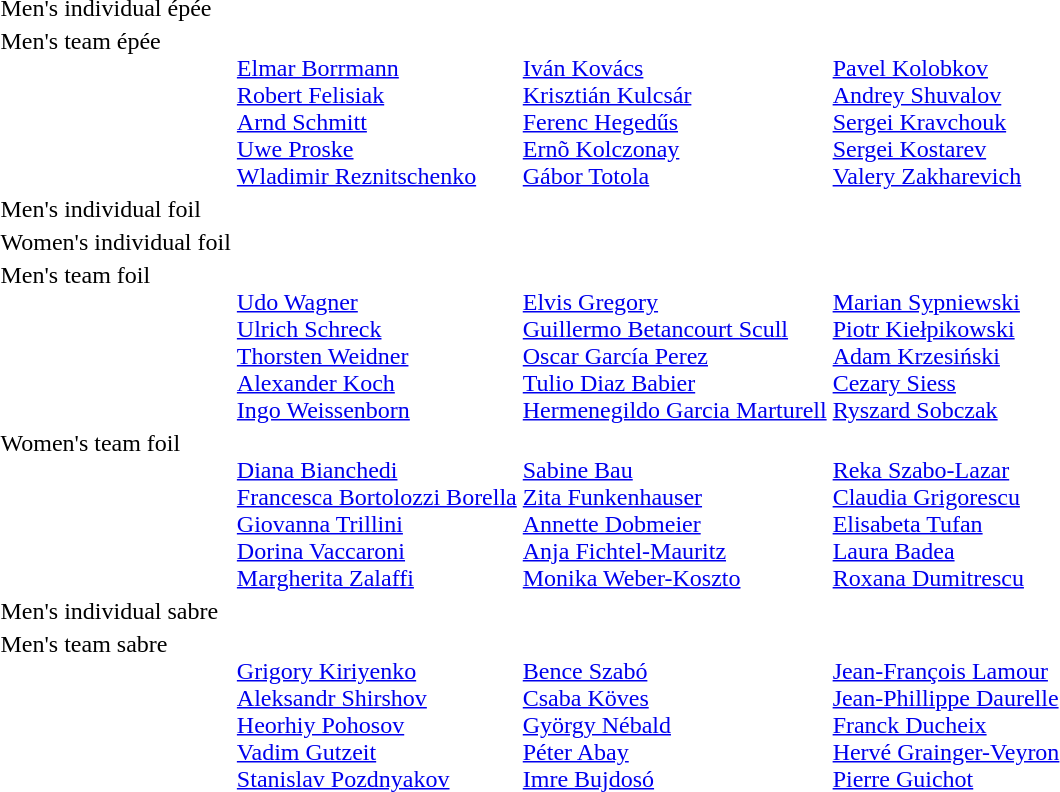<table>
<tr>
<td>Men's individual épée<br></td>
<td></td>
<td></td>
<td></td>
</tr>
<tr valign="top">
<td>Men's team épée<br></td>
<td><br><a href='#'>Elmar Borrmann</a><br><a href='#'>Robert Felisiak</a><br><a href='#'>Arnd Schmitt</a><br><a href='#'>Uwe Proske</a><br><a href='#'>Wladimir Reznitschenko</a></td>
<td><br><a href='#'>Iván Kovács</a><br><a href='#'>Krisztián Kulcsár</a><br><a href='#'>Ferenc Hegedűs</a><br><a href='#'>Ernõ Kolczonay</a><br><a href='#'>Gábor Totola</a></td>
<td><br><a href='#'>Pavel Kolobkov</a><br><a href='#'>Andrey Shuvalov</a><br><a href='#'>Sergei Kravchouk</a><br><a href='#'>Sergei Kostarev</a><br><a href='#'>Valery Zakharevich</a></td>
</tr>
<tr valign="top">
<td>Men's individual foil<br></td>
<td></td>
<td></td>
<td></td>
</tr>
<tr valign="top">
<td>Women's individual foil<br></td>
<td></td>
<td></td>
<td></td>
</tr>
<tr valign="top">
<td>Men's team foil<br></td>
<td valign=top><br><a href='#'>Udo Wagner</a><br><a href='#'>Ulrich Schreck</a><br><a href='#'>Thorsten Weidner</a><br><a href='#'>Alexander Koch</a><br><a href='#'>Ingo Weissenborn</a></td>
<td valign=top><br><a href='#'>Elvis Gregory</a><br><a href='#'>Guillermo Betancourt Scull</a><br><a href='#'>Oscar García Perez</a><br><a href='#'>Tulio Diaz Babier</a><br><a href='#'>Hermenegildo Garcia Marturell</a></td>
<td valign=top><br><a href='#'>Marian Sypniewski</a><br><a href='#'>Piotr Kiełpikowski</a><br><a href='#'>Adam Krzesiński</a><br><a href='#'>Cezary Siess</a><br><a href='#'>Ryszard Sobczak</a></td>
</tr>
<tr valign="top">
<td>Women's team foil<br></td>
<td valign=top><br><a href='#'>Diana Bianchedi</a><br><a href='#'>Francesca Bortolozzi Borella</a><br><a href='#'>Giovanna Trillini</a><br><a href='#'>Dorina Vaccaroni</a><br><a href='#'>Margherita Zalaffi</a></td>
<td valign=top><br><a href='#'>Sabine Bau</a><br><a href='#'>Zita Funkenhauser</a><br><a href='#'>Annette Dobmeier</a><br><a href='#'>Anja Fichtel-Mauritz</a><br><a href='#'>Monika Weber-Koszto</a></td>
<td valign=top><br><a href='#'>Reka Szabo-Lazar</a><br><a href='#'>Claudia Grigorescu</a><br><a href='#'>Elisabeta Tufan</a><br><a href='#'>Laura Badea</a><br><a href='#'>Roxana Dumitrescu</a></td>
</tr>
<tr>
<td>Men's individual sabre<br></td>
<td></td>
<td></td>
<td></td>
</tr>
<tr valign="top">
<td>Men's team sabre<br></td>
<td valign=top><br><a href='#'>Grigory Kiriyenko</a><br><a href='#'>Aleksandr Shirshov</a><br><a href='#'>Heorhiy Pohosov</a><br><a href='#'>Vadim Gutzeit</a><br><a href='#'>Stanislav Pozdnyakov</a></td>
<td valign=top><br><a href='#'>Bence Szabó</a><br><a href='#'>Csaba Köves</a><br><a href='#'>György Nébald</a><br><a href='#'>Péter Abay</a><br><a href='#'>Imre Bujdosó</a></td>
<td valign=top><br><a href='#'>Jean-François Lamour</a><br><a href='#'>Jean-Phillippe Daurelle</a><br><a href='#'>Franck Ducheix</a><br><a href='#'>Hervé Grainger-Veyron</a><br><a href='#'>Pierre Guichot</a></td>
</tr>
</table>
